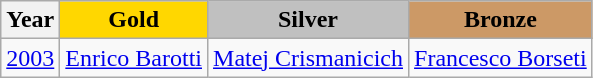<table class="wikitable">
<tr>
<th>Year</th>
<td align=center bgcolor=gold><strong>Gold</strong></td>
<td align=center bgcolor=silver><strong>Silver</strong></td>
<td align=center bgcolor=cc9966><strong>Bronze</strong></td>
</tr>
<tr>
<td><a href='#'>2003</a></td>
<td> <a href='#'>Enrico Barotti</a></td>
<td> <a href='#'>Matej Crismanicich</a></td>
<td> <a href='#'>Francesco Borseti</a></td>
</tr>
</table>
